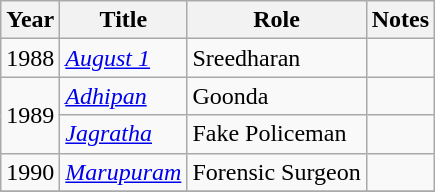<table class="wikitable sortable">
<tr>
<th>Year</th>
<th>Title</th>
<th>Role</th>
<th class="unsortable">Notes</th>
</tr>
<tr>
<td>1988</td>
<td><em><a href='#'>August 1</a></em></td>
<td>Sreedharan</td>
<td></td>
</tr>
<tr>
<td rowspan=2>1989</td>
<td><em><a href='#'>Adhipan</a></em></td>
<td>Goonda</td>
<td></td>
</tr>
<tr>
<td><em><a href='#'>Jagratha</a></em></td>
<td>Fake Policeman</td>
<td></td>
</tr>
<tr>
<td>1990</td>
<td><em><a href='#'>Marupuram</a></em></td>
<td>Forensic Surgeon</td>
<td></td>
</tr>
<tr>
</tr>
</table>
